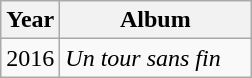<table class="wikitable">
<tr>
<th align="center" width="10">Year</th>
<th align="center" width="120">Album</th>
</tr>
<tr>
<td style="text-align:center;">2016</td>
<td><em>Un tour sans fin</em></td>
</tr>
</table>
